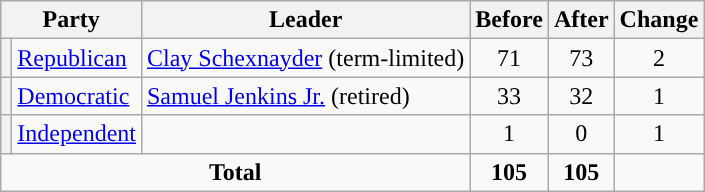<table class="wikitable" style="text-align:center;">
<tr>
<th colspan="2">Party</th>
<th>Leader</th>
<th>Before</th>
<th>After</th>
<th>Change</th>
</tr>
<tr>
<th style="background-color:"></th>
<td style="text-align:left;"><a href='#'>Republican</a></td>
<td style="text-align:left;"><a href='#'>Clay Schexnayder</a> (term-limited)</td>
<td>71</td>
<td>73</td>
<td> 2</td>
</tr>
<tr>
<th style="background-color:"></th>
<td style="text-align:left;"><a href='#'>Democratic</a></td>
<td style="text-align:left;"><a href='#'>Samuel Jenkins Jr.</a> (retired)</td>
<td>33</td>
<td>32</td>
<td> 1</td>
</tr>
<tr>
<th style="background-color:"></th>
<td style="text-align:left;"><a href='#'>Independent</a></td>
<td style="text-align:left;"></td>
<td>1</td>
<td>0</td>
<td> 1</td>
</tr>
<tr>
<td colspan="3"><strong>Total</strong></td>
<td><strong>105</strong></td>
<td><strong>105</strong></td>
<td></td>
</tr>
</table>
